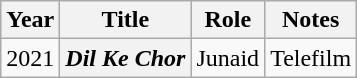<table class="wikitable plainrowheaders">
<tr>
<th scope="col">Year</th>
<th scope="col">Title</th>
<th scope="col">Role</th>
<th scope="col">Notes</th>
</tr>
<tr>
<td>2021</td>
<th scope="row"><em>Dil Ke Chor</em></th>
<td>Junaid</td>
<td>Telefilm</td>
</tr>
</table>
